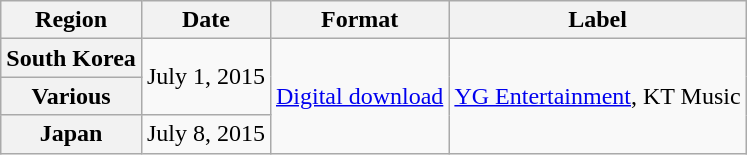<table class="wikitable plainrowheaders">
<tr>
<th scope="col">Region</th>
<th scope="col">Date</th>
<th scope="col">Format</th>
<th scope="col">Label</th>
</tr>
<tr>
<th scope="row">South Korea</th>
<td rowspan=2>July 1, 2015</td>
<td rowspan=3><a href='#'>Digital download</a></td>
<td rowspan=3><a href='#'>YG Entertainment</a>, KT Music</td>
</tr>
<tr>
<th scope="row">Various</th>
</tr>
<tr>
<th scope="row">Japan</th>
<td>July 8, 2015</td>
</tr>
</table>
